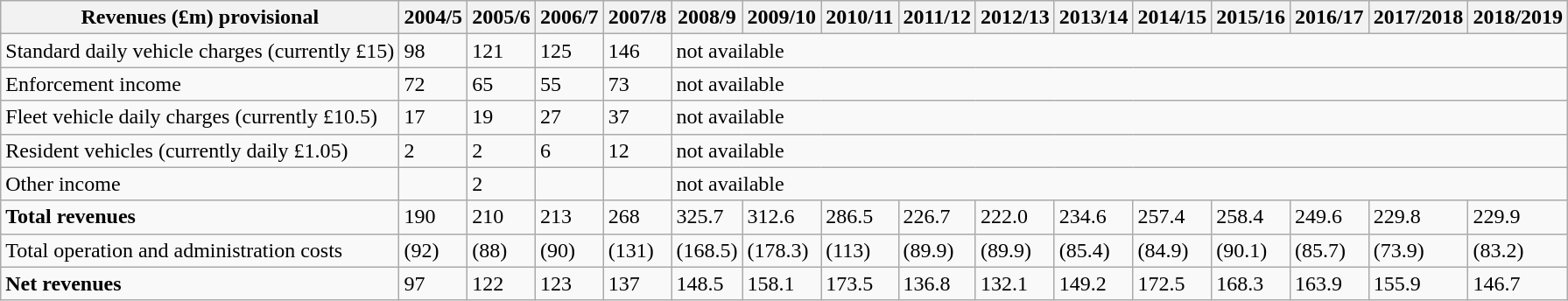<table class="wikitable">
<tr>
<th>Revenues (£m) provisional</th>
<th>2004/5</th>
<th>2005/6</th>
<th>2006/7</th>
<th>2007/8</th>
<th>2008/9</th>
<th>2009/10</th>
<th>2010/11</th>
<th>2011/12</th>
<th>2012/13</th>
<th>2013/14</th>
<th>2014/15</th>
<th>2015/16</th>
<th>2016/17</th>
<th>2017/2018</th>
<th>2018/2019</th>
</tr>
<tr>
<td>Standard daily vehicle charges (currently £15)</td>
<td>98</td>
<td>121</td>
<td>125</td>
<td>146</td>
<td colspan="11">not available</td>
</tr>
<tr>
<td>Enforcement income</td>
<td>72</td>
<td>65</td>
<td>55</td>
<td>73</td>
<td colspan="11">not available</td>
</tr>
<tr>
<td>Fleet vehicle daily charges (currently £10.5)</td>
<td>17</td>
<td>19</td>
<td>27</td>
<td>37</td>
<td colspan="11">not available</td>
</tr>
<tr>
<td>Resident vehicles (currently daily £1.05)</td>
<td>2</td>
<td>2</td>
<td>6</td>
<td>12</td>
<td colspan="11">not available</td>
</tr>
<tr>
<td>Other income</td>
<td></td>
<td>2</td>
<td></td>
<td></td>
<td colspan="11">not available</td>
</tr>
<tr>
<td><strong>Total revenues</strong></td>
<td>190</td>
<td>210</td>
<td>213</td>
<td>268</td>
<td>325.7</td>
<td>312.6</td>
<td>286.5</td>
<td>226.7</td>
<td>222.0</td>
<td>234.6</td>
<td>257.4</td>
<td>258.4</td>
<td>249.6</td>
<td>229.8</td>
<td>229.9</td>
</tr>
<tr>
<td>Total operation and administration costs</td>
<td>(92)</td>
<td>(88)</td>
<td>(90)</td>
<td>(131)</td>
<td>(168.5)</td>
<td>(178.3)</td>
<td>(113)</td>
<td>(89.9)</td>
<td>(89.9)</td>
<td>(85.4)</td>
<td>(84.9)</td>
<td>(90.1)</td>
<td>(85.7)</td>
<td>(73.9)</td>
<td>(83.2)</td>
</tr>
<tr>
<td><strong>Net revenues</strong></td>
<td>97</td>
<td>122</td>
<td>123</td>
<td>137</td>
<td>148.5</td>
<td>158.1</td>
<td>173.5</td>
<td>136.8</td>
<td>132.1</td>
<td>149.2</td>
<td>172.5</td>
<td>168.3</td>
<td>163.9</td>
<td>155.9</td>
<td>146.7</td>
</tr>
</table>
